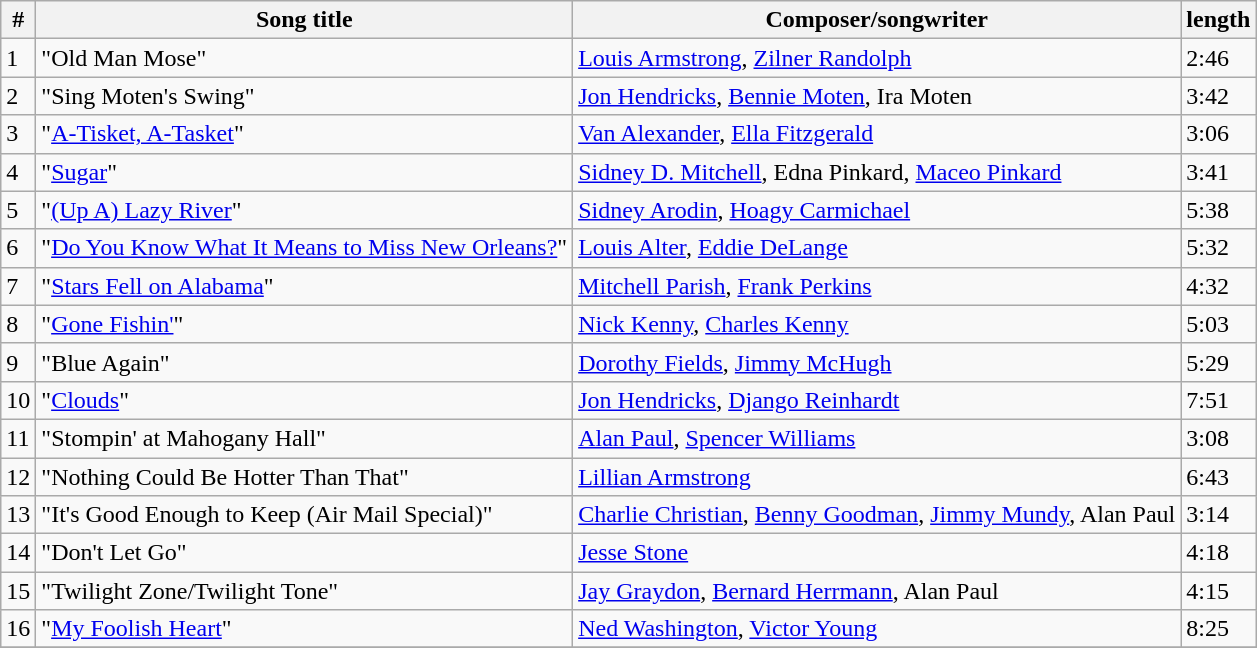<table class="wikitable" |->
<tr>
<th><strong>#</strong></th>
<th><strong>Song title</strong></th>
<th><strong>Composer/songwriter</strong></th>
<th><strong>length</strong></th>
</tr>
<tr>
<td>1</td>
<td>"Old Man Mose"</td>
<td><a href='#'>Louis Armstrong</a>, <a href='#'>Zilner Randolph</a></td>
<td>2:46</td>
</tr>
<tr>
<td>2</td>
<td>"Sing Moten's Swing"</td>
<td><a href='#'>Jon Hendricks</a>, <a href='#'>Bennie Moten</a>, Ira Moten</td>
<td>3:42</td>
</tr>
<tr>
<td>3</td>
<td>"<a href='#'>A-Tisket, A-Tasket</a>"</td>
<td><a href='#'>Van Alexander</a>, <a href='#'>Ella Fitzgerald</a></td>
<td>3:06</td>
</tr>
<tr>
<td>4</td>
<td>"<a href='#'>Sugar</a>"</td>
<td><a href='#'>Sidney D. Mitchell</a>, Edna Pinkard, <a href='#'>Maceo Pinkard</a></td>
<td>3:41</td>
</tr>
<tr>
<td>5</td>
<td>"<a href='#'>(Up A) Lazy River</a>"</td>
<td><a href='#'>Sidney Arodin</a>, <a href='#'>Hoagy Carmichael</a></td>
<td>5:38</td>
</tr>
<tr>
<td>6</td>
<td>"<a href='#'>Do You Know What It Means to Miss New Orleans?</a>"</td>
<td><a href='#'>Louis Alter</a>, <a href='#'>Eddie DeLange</a></td>
<td>5:32</td>
</tr>
<tr>
<td>7</td>
<td>"<a href='#'>Stars Fell on Alabama</a>"</td>
<td><a href='#'>Mitchell Parish</a>, <a href='#'>Frank Perkins</a></td>
<td>4:32</td>
</tr>
<tr>
<td>8</td>
<td>"<a href='#'>Gone Fishin'</a>"</td>
<td><a href='#'>Nick Kenny</a>, <a href='#'>Charles Kenny</a></td>
<td>5:03</td>
</tr>
<tr>
<td>9</td>
<td>"Blue Again"</td>
<td><a href='#'>Dorothy Fields</a>, <a href='#'>Jimmy McHugh</a></td>
<td>5:29</td>
</tr>
<tr>
<td>10</td>
<td>"<a href='#'>Clouds</a>"</td>
<td><a href='#'>Jon Hendricks</a>, <a href='#'>Django Reinhardt</a></td>
<td>7:51</td>
</tr>
<tr>
<td>11</td>
<td>"Stompin' at Mahogany Hall"</td>
<td><a href='#'>Alan Paul</a>, <a href='#'>Spencer Williams</a></td>
<td>3:08</td>
</tr>
<tr>
<td>12</td>
<td>"Nothing Could Be Hotter Than That"</td>
<td><a href='#'>Lillian Armstrong</a></td>
<td>6:43</td>
</tr>
<tr>
<td>13</td>
<td>"It's Good Enough to Keep (Air Mail Special)"</td>
<td><a href='#'>Charlie Christian</a>, <a href='#'>Benny Goodman</a>, <a href='#'>Jimmy Mundy</a>, Alan Paul</td>
<td>3:14</td>
</tr>
<tr>
<td>14</td>
<td>"Don't Let Go"</td>
<td><a href='#'>Jesse Stone</a></td>
<td>4:18</td>
</tr>
<tr>
<td>15</td>
<td>"Twilight Zone/Twilight Tone"</td>
<td><a href='#'>Jay Graydon</a>, <a href='#'>Bernard Herrmann</a>, Alan Paul</td>
<td>4:15</td>
</tr>
<tr>
<td>16</td>
<td>"<a href='#'>My Foolish Heart</a>"</td>
<td><a href='#'>Ned Washington</a>, <a href='#'>Victor Young</a></td>
<td>8:25</td>
</tr>
<tr>
</tr>
</table>
